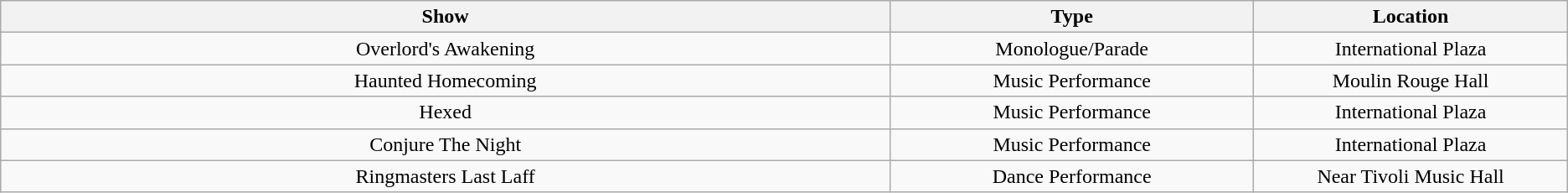<table class="wikitable sortable">
<tr>
<th style="width:20%;">Show</th>
<th style="width:7%;">Type</th>
<th style="width:7%;">Location</th>
</tr>
<tr>
<td style="text-align:center">Overlord's Awakening</td>
<td style="text-align:center">Monologue/Parade</td>
<td style="text-align:center">International Plaza</td>
</tr>
<tr>
<td style="text-align:center">Haunted Homecoming</td>
<td style="text-align:center">Music Performance</td>
<td style="text-align:center">Moulin Rouge Hall</td>
</tr>
<tr>
<td style="text-align:center">Hexed</td>
<td style="text-align:center">Music Performance</td>
<td style="text-align:center">International Plaza</td>
</tr>
<tr>
<td style="text-align:center">Conjure The Night</td>
<td style="text-align:center">Music Performance</td>
<td style="text-align:center">International Plaza</td>
</tr>
<tr>
<td style="text-align:center">Ringmasters Last Laff</td>
<td style="text-align:center">Dance Performance</td>
<td style="text-align:center">Near Tivoli Music Hall</td>
</tr>
</table>
